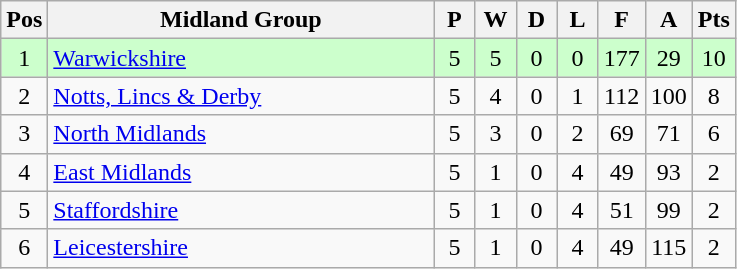<table class="wikitable" style="font-size: 100%">
<tr>
<th width=20>Pos</th>
<th width=250>Midland Group</th>
<th width=20>P</th>
<th width=20>W</th>
<th width=20>D</th>
<th width=20>L</th>
<th width=20>F</th>
<th width=20>A</th>
<th width=20>Pts</th>
</tr>
<tr align=center style="background: #CCFFCC;">
<td>1</td>
<td align="left"><a href='#'>Warwickshire</a></td>
<td>5</td>
<td>5</td>
<td>0</td>
<td>0</td>
<td>177</td>
<td>29</td>
<td>10</td>
</tr>
<tr align=center>
<td>2</td>
<td align="left"><a href='#'>Notts, Lincs & Derby</a></td>
<td>5</td>
<td>4</td>
<td>0</td>
<td>1</td>
<td>112</td>
<td>100</td>
<td>8</td>
</tr>
<tr align=center>
<td>3</td>
<td align="left"><a href='#'>North Midlands</a></td>
<td>5</td>
<td>3</td>
<td>0</td>
<td>2</td>
<td>69</td>
<td>71</td>
<td>6</td>
</tr>
<tr align=center>
<td>4</td>
<td align="left"><a href='#'>East Midlands</a></td>
<td>5</td>
<td>1</td>
<td>0</td>
<td>4</td>
<td>49</td>
<td>93</td>
<td>2</td>
</tr>
<tr align=center>
<td>5</td>
<td align="left"><a href='#'>Staffordshire</a></td>
<td>5</td>
<td>1</td>
<td>0</td>
<td>4</td>
<td>51</td>
<td>99</td>
<td>2</td>
</tr>
<tr align=center>
<td>6</td>
<td align="left"><a href='#'>Leicestershire</a></td>
<td>5</td>
<td>1</td>
<td>0</td>
<td>4</td>
<td>49</td>
<td>115</td>
<td>2</td>
</tr>
</table>
